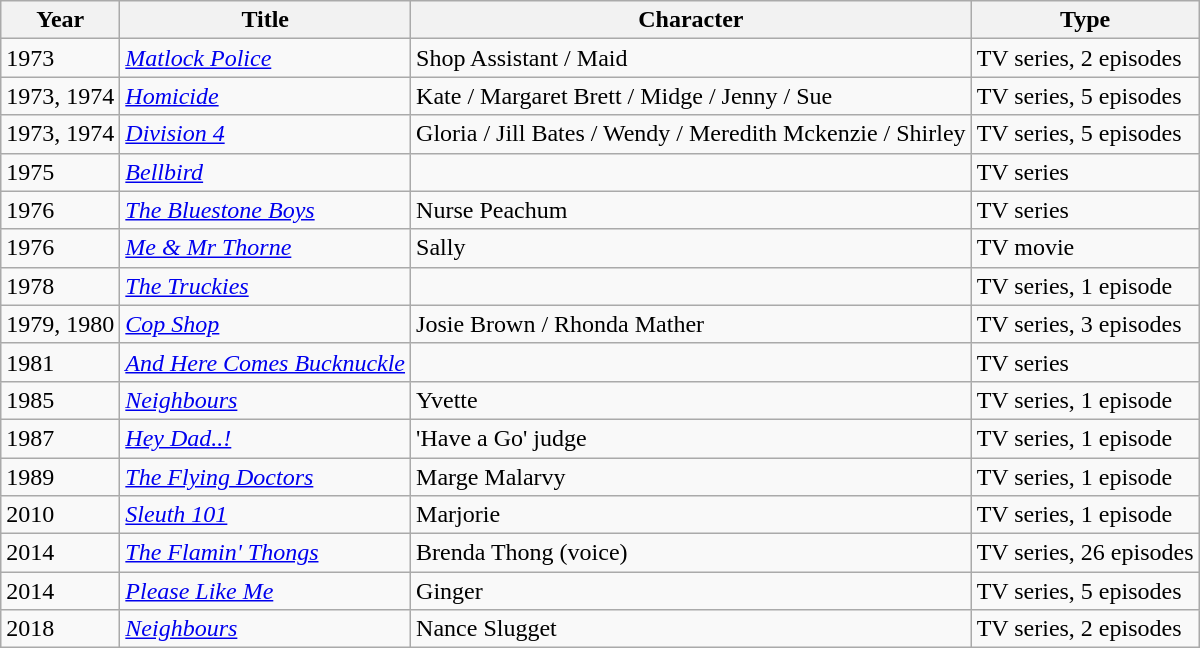<table class="wikitable">
<tr>
<th>Year</th>
<th>Title</th>
<th>Character</th>
<th>Type</th>
</tr>
<tr>
<td>1973</td>
<td><em><a href='#'>Matlock Police</a></em></td>
<td>Shop Assistant / Maid</td>
<td>TV series, 2 episodes</td>
</tr>
<tr>
<td>1973, 1974</td>
<td><em><a href='#'>Homicide</a></em></td>
<td>Kate / Margaret Brett / Midge / Jenny / Sue</td>
<td>TV series, 5 episodes</td>
</tr>
<tr>
<td>1973, 1974</td>
<td><em><a href='#'>Division 4</a></em></td>
<td>Gloria / Jill Bates / Wendy / Meredith Mckenzie / Shirley</td>
<td>TV series, 5 episodes</td>
</tr>
<tr>
<td>1975</td>
<td><em><a href='#'>Bellbird</a></em></td>
<td></td>
<td>TV series</td>
</tr>
<tr>
<td>1976</td>
<td><em><a href='#'>The Bluestone Boys</a></em></td>
<td>Nurse Peachum</td>
<td>TV series</td>
</tr>
<tr>
<td>1976</td>
<td><em><a href='#'>Me & Mr Thorne</a></em></td>
<td>Sally</td>
<td>TV movie</td>
</tr>
<tr>
<td>1978</td>
<td><em><a href='#'>The Truckies</a></em></td>
<td></td>
<td>TV series, 1 episode</td>
</tr>
<tr>
<td>1979, 1980</td>
<td><em><a href='#'>Cop Shop</a></em></td>
<td>Josie Brown / Rhonda Mather</td>
<td>TV series, 3 episodes</td>
</tr>
<tr>
<td>1981</td>
<td><em><a href='#'>And Here Comes Bucknuckle</a></em></td>
<td></td>
<td>TV series</td>
</tr>
<tr>
<td>1985</td>
<td><em><a href='#'>Neighbours</a></em></td>
<td>Yvette</td>
<td>TV series, 1 episode</td>
</tr>
<tr>
<td>1987</td>
<td><em><a href='#'>Hey Dad..!</a></em></td>
<td>'Have a Go' judge</td>
<td>TV series, 1 episode</td>
</tr>
<tr>
<td>1989</td>
<td><em><a href='#'>The Flying Doctors</a></em></td>
<td>Marge Malarvy</td>
<td>TV series, 1 episode</td>
</tr>
<tr>
<td>2010</td>
<td><em><a href='#'>Sleuth 101</a></em></td>
<td>Marjorie</td>
<td>TV series, 1 episode</td>
</tr>
<tr>
<td>2014</td>
<td><em><a href='#'>The Flamin' Thongs</a></em></td>
<td>Brenda Thong (voice)</td>
<td>TV series, 26 episodes</td>
</tr>
<tr>
<td>2014</td>
<td><em><a href='#'>Please Like Me</a></em></td>
<td>Ginger</td>
<td>TV series, 5 episodes</td>
</tr>
<tr>
<td>2018</td>
<td><em><a href='#'>Neighbours</a></em></td>
<td>Nance Slugget</td>
<td>TV series, 2 episodes</td>
</tr>
</table>
